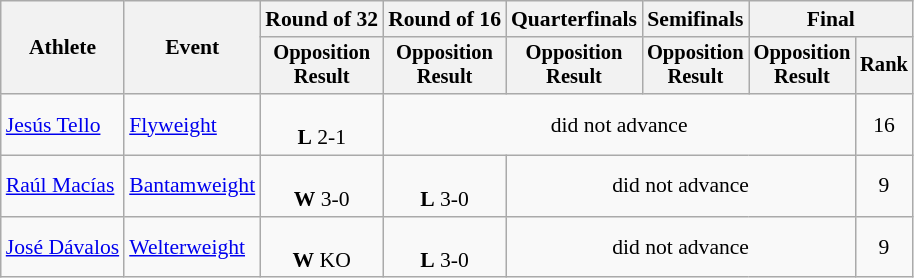<table class="wikitable" style="font-size:90%">
<tr>
<th rowspan="2">Athlete</th>
<th rowspan="2">Event</th>
<th>Round of 32</th>
<th>Round of 16</th>
<th>Quarterfinals</th>
<th>Semifinals</th>
<th colspan=2>Final</th>
</tr>
<tr style="font-size:95%">
<th>Opposition<br>Result</th>
<th>Opposition<br>Result</th>
<th>Opposition<br>Result</th>
<th>Opposition<br>Result</th>
<th>Opposition<br>Result</th>
<th>Rank</th>
</tr>
<tr align=center>
<td align=left><a href='#'>Jesús Tello</a></td>
<td align=left><a href='#'>Flyweight</a></td>
<td><br><strong>L</strong> 2-1</td>
<td colspan=4>did not advance</td>
<td>16</td>
</tr>
<tr align=center>
<td align=left><a href='#'>Raúl Macías</a></td>
<td align=left><a href='#'>Bantamweight</a></td>
<td><br><strong>W</strong> 3-0</td>
<td><br><strong>L</strong> 3-0</td>
<td colspan=3>did not advance</td>
<td>9</td>
</tr>
<tr align=center>
<td align=left><a href='#'>José Dávalos</a></td>
<td align=left><a href='#'>Welterweight</a></td>
<td><br><strong>W</strong> KO</td>
<td><br><strong>L</strong> 3-0</td>
<td colspan=3>did not advance</td>
<td>9</td>
</tr>
</table>
